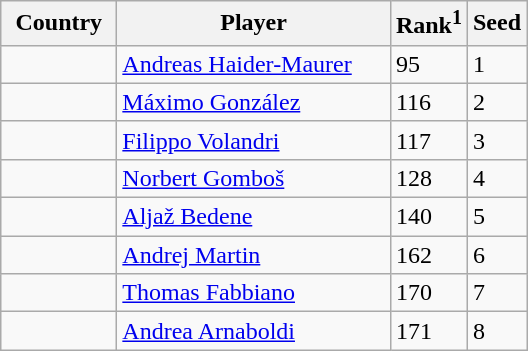<table class="sortable wikitable">
<tr>
<th width="70">Country</th>
<th width="175">Player</th>
<th>Rank<sup>1</sup></th>
<th>Seed</th>
</tr>
<tr>
<td></td>
<td><a href='#'>Andreas Haider-Maurer</a></td>
<td>95</td>
<td>1</td>
</tr>
<tr>
<td></td>
<td><a href='#'>Máximo González</a></td>
<td>116</td>
<td>2</td>
</tr>
<tr>
<td></td>
<td><a href='#'>Filippo Volandri</a></td>
<td>117</td>
<td>3</td>
</tr>
<tr>
<td></td>
<td><a href='#'>Norbert Gomboš</a></td>
<td>128</td>
<td>4</td>
</tr>
<tr>
<td></td>
<td><a href='#'>Aljaž Bedene</a></td>
<td>140</td>
<td>5</td>
</tr>
<tr>
<td></td>
<td><a href='#'>Andrej Martin</a></td>
<td>162</td>
<td>6</td>
</tr>
<tr>
<td></td>
<td><a href='#'>Thomas Fabbiano</a></td>
<td>170</td>
<td>7</td>
</tr>
<tr>
<td></td>
<td><a href='#'>Andrea Arnaboldi</a></td>
<td>171</td>
<td>8</td>
</tr>
</table>
